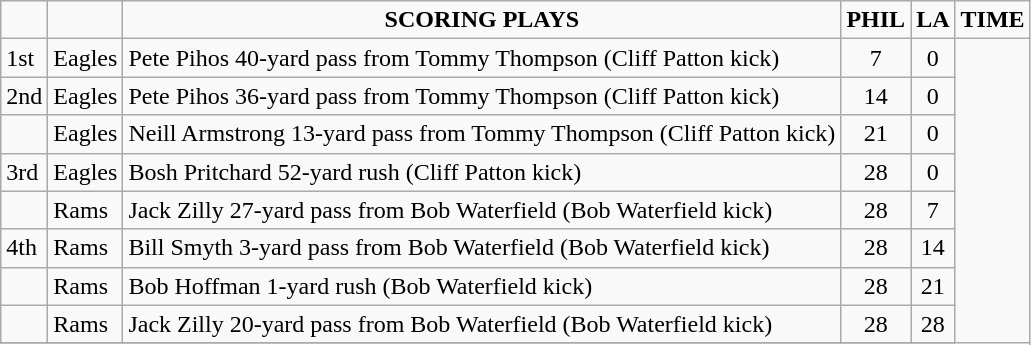<table class="wikitable">
<tr align=center>
<td></td>
<td></td>
<td><strong>SCORING PLAYS</strong></td>
<td><strong>PHIL</strong></td>
<td><strong>LA</strong></td>
<td><strong>TIME</strong></td>
</tr>
<tr align=left>
<td>1st</td>
<td>Eagles</td>
<td>Pete Pihos 40-yard pass from Tommy Thompson (Cliff Patton kick)</td>
<td - align="center">7</td>
<td - align="center">0</td>
</tr>
<tr align=left>
<td>2nd</td>
<td>Eagles</td>
<td>Pete Pihos 36-yard pass from Tommy Thompson (Cliff Patton kick)</td>
<td - align="center">14</td>
<td - align="center">0</td>
</tr>
<tr align=left>
<td></td>
<td>Eagles</td>
<td>Neill Armstrong 13-yard pass from Tommy Thompson (Cliff Patton kick)</td>
<td - align="center">21</td>
<td - align="center">0</td>
</tr>
<tr align=left>
<td>3rd</td>
<td>Eagles</td>
<td>Bosh Pritchard 52-yard rush (Cliff Patton kick)</td>
<td - align="center">28</td>
<td - align="center">0</td>
</tr>
<tr align=left>
<td></td>
<td>Rams</td>
<td>Jack Zilly 27-yard pass from Bob Waterfield (Bob Waterfield kick)</td>
<td - align="center">28</td>
<td - align="center">7</td>
</tr>
<tr align=left>
<td>4th</td>
<td>Rams</td>
<td>Bill Smyth 3-yard pass from Bob Waterfield (Bob Waterfield kick)</td>
<td - align="center">28</td>
<td - align="center">14</td>
</tr>
<tr align=left>
<td></td>
<td>Rams</td>
<td>Bob Hoffman 1-yard rush (Bob Waterfield kick)</td>
<td - align="center">28</td>
<td - align="center">21</td>
</tr>
<tr align=left>
<td></td>
<td>Rams</td>
<td>Jack Zilly 20-yard pass from Bob Waterfield (Bob Waterfield kick)</td>
<td - align="center">28</td>
<td - align="center">28</td>
</tr>
<tr align=left>
</tr>
</table>
